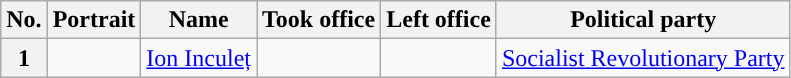<table class="wikitable" style="text-align:center;">
<tr>
<th>No.</th>
<th>Portrait</th>
<th>Name<br></th>
<th>Took office</th>
<th>Left office</th>
<th>Political party</th>
</tr>
<tr>
<th style="background:">1</th>
<td></td>
<td><a href='#'>Ion Inculeț</a><br></td>
<td></td>
<td></td>
<td><a href='#'>Socialist Revolutionary Party</a></td>
</tr>
</table>
